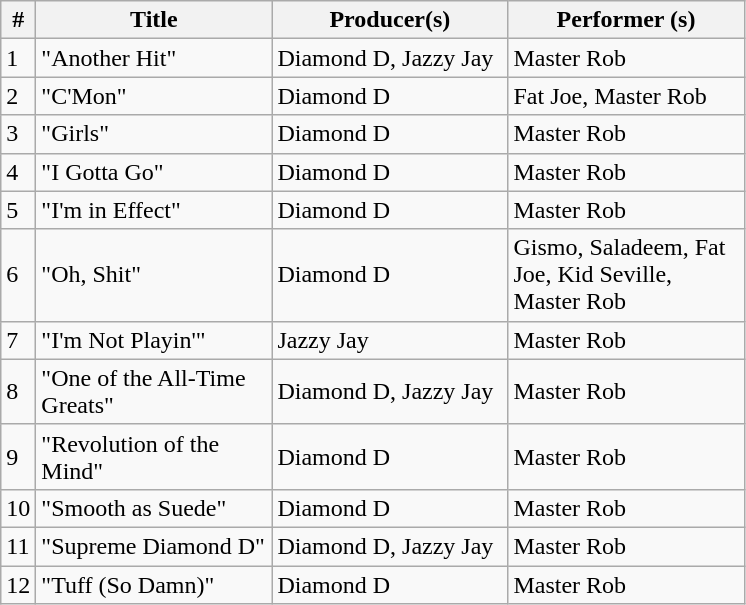<table class="wikitable">
<tr>
<th align="center" width="5">#</th>
<th align="center" width="150">Title</th>
<th align="center" width="150">Producer(s)</th>
<th align="center" width="150">Performer (s)</th>
</tr>
<tr>
<td>1</td>
<td>"Another Hit"</td>
<td>Diamond D, Jazzy Jay</td>
<td>Master Rob</td>
</tr>
<tr>
<td>2</td>
<td>"C'Mon"</td>
<td>Diamond D</td>
<td>Fat Joe, Master Rob</td>
</tr>
<tr>
<td>3</td>
<td>"Girls"</td>
<td>Diamond D</td>
<td>Master Rob</td>
</tr>
<tr>
<td>4</td>
<td>"I Gotta Go"</td>
<td>Diamond D</td>
<td>Master Rob</td>
</tr>
<tr>
<td>5</td>
<td>"I'm in Effect"</td>
<td>Diamond D</td>
<td>Master Rob</td>
</tr>
<tr>
<td>6</td>
<td>"Oh, Shit"</td>
<td>Diamond D</td>
<td>Gismo, Saladeem, Fat Joe, Kid Seville, Master Rob</td>
</tr>
<tr>
<td>7</td>
<td>"I'm Not Playin'"</td>
<td>Jazzy Jay</td>
<td>Master Rob</td>
</tr>
<tr>
<td>8</td>
<td>"One of the All-Time Greats"</td>
<td>Diamond D, Jazzy Jay</td>
<td>Master Rob</td>
</tr>
<tr>
<td>9</td>
<td>"Revolution of the Mind"</td>
<td>Diamond D</td>
<td>Master Rob</td>
</tr>
<tr>
<td>10</td>
<td>"Smooth as Suede"</td>
<td>Diamond D</td>
<td>Master Rob</td>
</tr>
<tr>
<td>11</td>
<td>"Supreme Diamond D"</td>
<td>Diamond D, Jazzy Jay</td>
<td>Master Rob</td>
</tr>
<tr>
<td>12</td>
<td>"Tuff (So Damn)"</td>
<td>Diamond D</td>
<td>Master Rob</td>
</tr>
</table>
